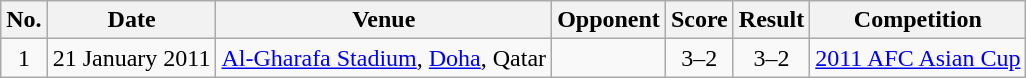<table class="wikitable sortable">
<tr>
<th scope="col">No.</th>
<th scope="col">Date</th>
<th scope="col">Venue</th>
<th scope="col">Opponent</th>
<th scope="col">Score</th>
<th scope="col">Result</th>
<th scope="col">Competition</th>
</tr>
<tr>
<td align="center">1</td>
<td>21 January 2011</td>
<td><a href='#'>Al-Gharafa Stadium</a>, <a href='#'>Doha</a>, Qatar</td>
<td></td>
<td align="center">3–2</td>
<td align="center">3–2</td>
<td><a href='#'>2011 AFC Asian Cup</a></td>
</tr>
</table>
